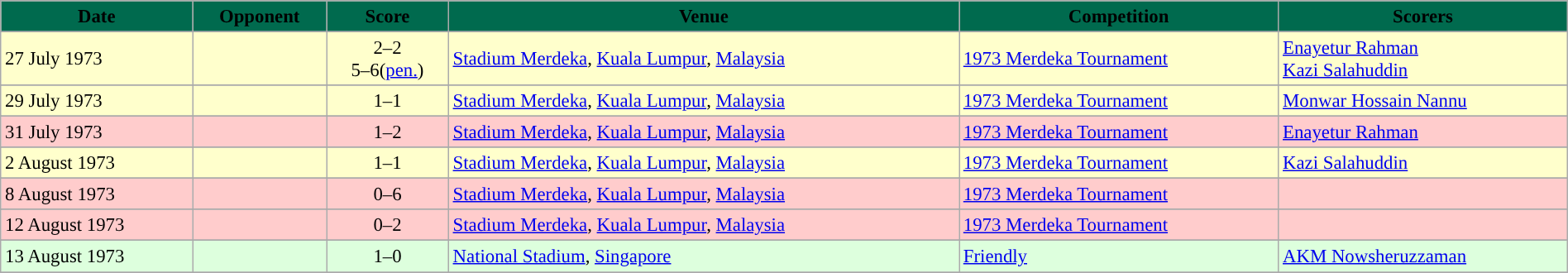<table class="wikitable" width=100% style="text-align:left;font-size:95%;">
<tr>
<th style="background:#006a4e;"><span>Date</span></th>
<th style="background:#006a4e;"><span>Opponent</span></th>
<th style="background:#006a4e;"><span>Score</span></th>
<th style="background:#006a4e;"><span>Venue</span></th>
<th style="background:#006a4e;"><span>Competition</span></th>
<th style="background:#006a4e;"><span>Scorers</span></th>
</tr>
<tr>
</tr>
<tr style="background:#ffc;">
<td>27 July 1973</td>
<td></td>
<td style="text-align: center">2–2<br>5–6(<a href='#'>pen.</a>)</td>
<td> <a href='#'>Stadium Merdeka</a>, <a href='#'>Kuala Lumpur</a>, <a href='#'>Malaysia</a></td>
<td><a href='#'>1973 Merdeka Tournament</a></td>
<td><a href='#'>Enayetur Rahman</a> <br><a href='#'>Kazi Salahuddin</a> </td>
</tr>
<tr>
</tr>
<tr style="background:#ffc;">
<td>29 July 1973</td>
<td></td>
<td style="text-align: center">1–1</td>
<td> <a href='#'>Stadium Merdeka</a>, <a href='#'>Kuala Lumpur</a>, <a href='#'>Malaysia</a></td>
<td><a href='#'>1973 Merdeka Tournament</a></td>
<td><a href='#'>Monwar Hossain Nannu</a> </td>
</tr>
<tr>
</tr>
<tr style="background:#fcc;">
<td>31 July 1973</td>
<td></td>
<td style="text-align: center">1–2</td>
<td> <a href='#'>Stadium Merdeka</a>, <a href='#'>Kuala Lumpur</a>, <a href='#'>Malaysia</a></td>
<td><a href='#'>1973 Merdeka Tournament</a></td>
<td><a href='#'>Enayetur Rahman</a> </td>
</tr>
<tr>
</tr>
<tr style="background:#ffc;">
<td>2 August 1973</td>
<td></td>
<td style="text-align: center">1–1</td>
<td> <a href='#'>Stadium Merdeka</a>, <a href='#'>Kuala Lumpur</a>, <a href='#'>Malaysia</a></td>
<td><a href='#'>1973 Merdeka Tournament</a></td>
<td><a href='#'>Kazi Salahuddin</a> </td>
</tr>
<tr>
</tr>
<tr style="background:#fcc;">
<td>8 August 1973</td>
<td></td>
<td style="text-align: center">0–6</td>
<td> <a href='#'>Stadium Merdeka</a>, <a href='#'>Kuala Lumpur</a>, <a href='#'>Malaysia</a></td>
<td><a href='#'>1973 Merdeka Tournament</a></td>
<td></td>
</tr>
<tr>
</tr>
<tr style="background:#fcc;">
<td>12 August 1973</td>
<td></td>
<td style="text-align: center">0–2</td>
<td> <a href='#'>Stadium Merdeka</a>, <a href='#'>Kuala Lumpur</a>, <a href='#'>Malaysia</a></td>
<td><a href='#'>1973 Merdeka Tournament</a></td>
<td></td>
</tr>
<tr>
</tr>
<tr style="background:#dfd;">
<td>13 August 1973</td>
<td></td>
<td style="text-align: center">1–0</td>
<td> <a href='#'>National Stadium</a>, <a href='#'>Singapore</a></td>
<td><a href='#'>Friendly</a></td>
<td><a href='#'>AKM Nowsheruzzaman</a> </td>
</tr>
<tr>
</tr>
</table>
